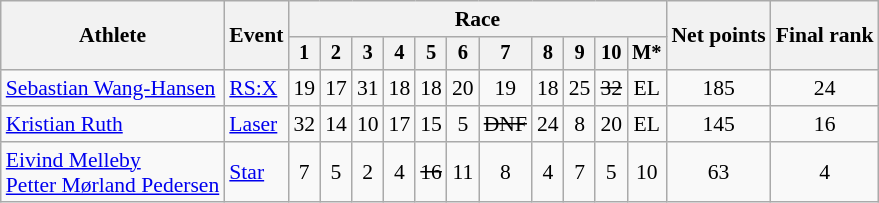<table class="wikitable" style="font-size:90%">
<tr>
<th rowspan=2>Athlete</th>
<th rowspan=2>Event</th>
<th colspan=11>Race</th>
<th rowspan=2>Net points</th>
<th rowspan=2>Final rank</th>
</tr>
<tr style="font-size:95%">
<th>1</th>
<th>2</th>
<th>3</th>
<th>4</th>
<th>5</th>
<th>6</th>
<th>7</th>
<th>8</th>
<th>9</th>
<th>10</th>
<th>M*</th>
</tr>
<tr align=center>
<td align=left><a href='#'>Sebastian Wang-Hansen</a></td>
<td align=left><a href='#'>RS:X</a></td>
<td>19</td>
<td>17</td>
<td>31</td>
<td>18</td>
<td>18</td>
<td>20</td>
<td>19</td>
<td>18</td>
<td>25</td>
<td><s>32</s></td>
<td>EL</td>
<td>185</td>
<td>24</td>
</tr>
<tr align=center>
<td align=left><a href='#'>Kristian Ruth</a></td>
<td align=left><a href='#'>Laser</a></td>
<td>32</td>
<td>14</td>
<td>10</td>
<td>17</td>
<td>15</td>
<td>5</td>
<td><s>DNF</s></td>
<td>24</td>
<td>8</td>
<td>20</td>
<td>EL</td>
<td>145</td>
<td>16</td>
</tr>
<tr align=center>
<td align=left><a href='#'>Eivind Melleby</a><br><a href='#'>Petter Mørland Pedersen</a></td>
<td align=left><a href='#'>Star</a></td>
<td>7</td>
<td>5</td>
<td>2</td>
<td>4</td>
<td><s>16</s></td>
<td>11</td>
<td>8</td>
<td>4</td>
<td>7</td>
<td>5</td>
<td>10</td>
<td>63</td>
<td>4</td>
</tr>
</table>
